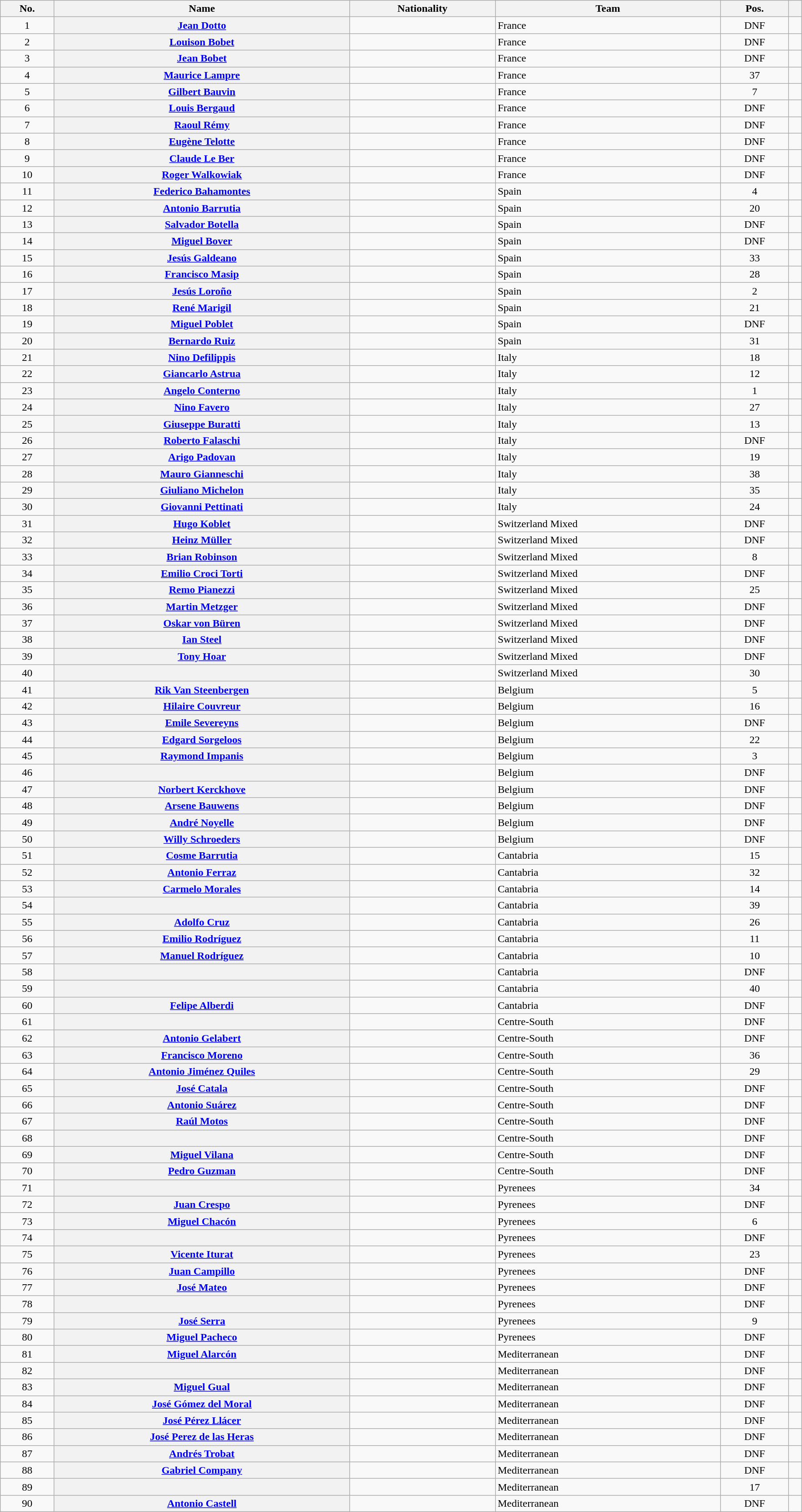<table class="wikitable plainrowheaders sortable" style="width:97%">
<tr>
<th scope="col">No.</th>
<th scope="col">Name</th>
<th scope="col">Nationality</th>
<th scope="col">Team</th>
<th scope="col" data-sort-type="number">Pos.</th>
<th scope="col" class="unsortable"></th>
</tr>
<tr>
<td style="text-align:center;">1</td>
<th scope="row"><a href='#'>Jean Dotto</a></th>
<td></td>
<td>France</td>
<td style="text-align:center;" data-sort-value="41">DNF</td>
<td style="text-align:center;"></td>
</tr>
<tr>
<td style="text-align:center;">2</td>
<th scope="row"><a href='#'>Louison Bobet</a></th>
<td></td>
<td>France</td>
<td style="text-align:center;" data-sort-value="41">DNF</td>
<td style="text-align:center;"></td>
</tr>
<tr>
<td style="text-align:center;">3</td>
<th scope="row"><a href='#'>Jean Bobet</a></th>
<td></td>
<td>France</td>
<td style="text-align:center;" data-sort-value="41">DNF</td>
<td style="text-align:center;"></td>
</tr>
<tr>
<td style="text-align:center;">4</td>
<th scope="row"><a href='#'>Maurice Lampre</a></th>
<td></td>
<td>France</td>
<td style="text-align:center;">37</td>
<td style="text-align:center;"></td>
</tr>
<tr>
<td style="text-align:center;">5</td>
<th scope="row"><a href='#'>Gilbert Bauvin</a></th>
<td></td>
<td>France</td>
<td style="text-align:center;">7</td>
<td style="text-align:center;"></td>
</tr>
<tr>
<td style="text-align:center;">6</td>
<th scope="row"><a href='#'>Louis Bergaud</a></th>
<td></td>
<td>France</td>
<td style="text-align:center;" data-sort-value="41">DNF</td>
<td style="text-align:center;"></td>
</tr>
<tr>
<td style="text-align:center;">7</td>
<th scope="row"><a href='#'>Raoul Rémy</a></th>
<td></td>
<td>France</td>
<td style="text-align:center;" data-sort-value="41">DNF</td>
<td style="text-align:center;"></td>
</tr>
<tr>
<td style="text-align:center;">8</td>
<th scope="row"><a href='#'>Eugène Telotte</a></th>
<td></td>
<td>France</td>
<td style="text-align:center;" data-sort-value="41">DNF</td>
<td style="text-align:center;"></td>
</tr>
<tr>
<td style="text-align:center;">9</td>
<th scope="row"><a href='#'>Claude Le Ber</a></th>
<td></td>
<td>France</td>
<td style="text-align:center;" data-sort-value="41">DNF</td>
<td style="text-align:center;"></td>
</tr>
<tr>
<td style="text-align:center;">10</td>
<th scope="row"><a href='#'>Roger Walkowiak</a></th>
<td></td>
<td>France</td>
<td style="text-align:center;" data-sort-value="41">DNF</td>
<td style="text-align:center;"></td>
</tr>
<tr>
<td style="text-align:center;">11</td>
<th scope="row"><a href='#'>Federico Bahamontes</a></th>
<td></td>
<td>Spain</td>
<td style="text-align:center;">4</td>
<td style="text-align:center;"></td>
</tr>
<tr>
<td style="text-align:center;">12</td>
<th scope="row"><a href='#'>Antonio Barrutia</a></th>
<td></td>
<td>Spain</td>
<td style="text-align:center;">20</td>
<td style="text-align:center;"></td>
</tr>
<tr>
<td style="text-align:center;">13</td>
<th scope="row"><a href='#'>Salvador Botella</a></th>
<td></td>
<td>Spain</td>
<td style="text-align:center;" data-sort-value="41">DNF</td>
<td style="text-align:center;"></td>
</tr>
<tr>
<td style="text-align:center;">14</td>
<th scope="row"><a href='#'>Miguel Bover</a></th>
<td></td>
<td>Spain</td>
<td style="text-align:center;" data-sort-value="41">DNF</td>
<td style="text-align:center;"></td>
</tr>
<tr>
<td style="text-align:center;">15</td>
<th scope="row"><a href='#'>Jesús Galdeano</a></th>
<td></td>
<td>Spain</td>
<td style="text-align:center;">33</td>
<td style="text-align:center;"></td>
</tr>
<tr>
<td style="text-align:center;">16</td>
<th scope="row"><a href='#'>Francisco Masip</a></th>
<td></td>
<td>Spain</td>
<td style="text-align:center;">28</td>
<td style="text-align:center;"></td>
</tr>
<tr>
<td style="text-align:center;">17</td>
<th scope="row"><a href='#'>Jesús Loroño</a></th>
<td></td>
<td>Spain</td>
<td style="text-align:center;">2</td>
<td style="text-align:center;"></td>
</tr>
<tr>
<td style="text-align:center;">18</td>
<th scope="row"><a href='#'>René Marigil</a></th>
<td></td>
<td>Spain</td>
<td style="text-align:center;">21</td>
<td style="text-align:center;"></td>
</tr>
<tr>
<td style="text-align:center;">19</td>
<th scope="row"><a href='#'>Miguel Poblet</a></th>
<td></td>
<td>Spain</td>
<td style="text-align:center;" data-sort-value="41">DNF</td>
<td style="text-align:center;"></td>
</tr>
<tr>
<td style="text-align:center;">20</td>
<th scope="row"><a href='#'>Bernardo Ruiz</a></th>
<td></td>
<td>Spain</td>
<td style="text-align:center;">31</td>
<td style="text-align:center;"></td>
</tr>
<tr>
<td style="text-align:center;">21</td>
<th scope="row"><a href='#'>Nino Defilippis</a></th>
<td></td>
<td>Italy</td>
<td style="text-align:center;">18</td>
<td style="text-align:center;"></td>
</tr>
<tr>
<td style="text-align:center;">22</td>
<th scope="row"><a href='#'>Giancarlo Astrua</a></th>
<td></td>
<td>Italy</td>
<td style="text-align:center;">12</td>
<td style="text-align:center;"></td>
</tr>
<tr>
<td style="text-align:center;">23</td>
<th scope="row"><a href='#'>Angelo Conterno</a></th>
<td></td>
<td>Italy</td>
<td style="text-align:center;">1</td>
<td style="text-align:center;"></td>
</tr>
<tr>
<td style="text-align:center;">24</td>
<th scope="row"><a href='#'>Nino Favero</a></th>
<td></td>
<td>Italy</td>
<td style="text-align:center;">27</td>
<td style="text-align:center;"></td>
</tr>
<tr>
<td style="text-align:center;">25</td>
<th scope="row"><a href='#'>Giuseppe Buratti</a></th>
<td></td>
<td>Italy</td>
<td style="text-align:center;">13</td>
<td style="text-align:center;"></td>
</tr>
<tr>
<td style="text-align:center;">26</td>
<th scope="row"><a href='#'>Roberto Falaschi</a></th>
<td></td>
<td>Italy</td>
<td style="text-align:center;" data-sort-value="41">DNF</td>
<td style="text-align:center;"></td>
</tr>
<tr>
<td style="text-align:center;">27</td>
<th scope="row"><a href='#'>Arigo Padovan</a></th>
<td></td>
<td>Italy</td>
<td style="text-align:center;">19</td>
<td style="text-align:center;"></td>
</tr>
<tr>
<td style="text-align:center;">28</td>
<th scope="row"><a href='#'>Mauro Gianneschi</a></th>
<td></td>
<td>Italy</td>
<td style="text-align:center;">38</td>
<td style="text-align:center;"></td>
</tr>
<tr>
<td style="text-align:center;">29</td>
<th scope="row"><a href='#'>Giuliano Michelon</a></th>
<td></td>
<td>Italy</td>
<td style="text-align:center;">35</td>
<td style="text-align:center;"></td>
</tr>
<tr>
<td style="text-align:center;">30</td>
<th scope="row"><a href='#'>Giovanni Pettinati</a></th>
<td></td>
<td>Italy</td>
<td style="text-align:center;">24</td>
<td style="text-align:center;"></td>
</tr>
<tr>
<td style="text-align:center;">31</td>
<th scope="row"><a href='#'>Hugo Koblet</a></th>
<td></td>
<td>Switzerland Mixed</td>
<td style="text-align:center;" data-sort-value="41">DNF</td>
<td style="text-align:center;"></td>
</tr>
<tr>
<td style="text-align:center;">32</td>
<th scope="row"><a href='#'>Heinz Müller</a></th>
<td></td>
<td>Switzerland Mixed</td>
<td style="text-align:center;" data-sort-value="41">DNF</td>
<td style="text-align:center;"></td>
</tr>
<tr>
<td style="text-align:center;">33</td>
<th scope="row"><a href='#'>Brian Robinson</a></th>
<td></td>
<td>Switzerland Mixed</td>
<td style="text-align:center;">8</td>
<td style="text-align:center;"></td>
</tr>
<tr>
<td style="text-align:center;">34</td>
<th scope="row"><a href='#'>Emilio Croci Torti</a></th>
<td></td>
<td>Switzerland Mixed</td>
<td style="text-align:center;" data-sort-value="41">DNF</td>
<td style="text-align:center;"></td>
</tr>
<tr>
<td style="text-align:center;">35</td>
<th scope="row"><a href='#'>Remo Pianezzi</a></th>
<td></td>
<td>Switzerland Mixed</td>
<td style="text-align:center;">25</td>
<td style="text-align:center;"></td>
</tr>
<tr>
<td style="text-align:center;">36</td>
<th scope="row"><a href='#'>Martin Metzger</a></th>
<td></td>
<td>Switzerland Mixed</td>
<td style="text-align:center;" data-sort-value="41">DNF</td>
<td style="text-align:center;"></td>
</tr>
<tr>
<td style="text-align:center;">37</td>
<th scope="row"><a href='#'>Oskar von Büren</a></th>
<td></td>
<td>Switzerland Mixed</td>
<td style="text-align:center;" data-sort-value="41">DNF</td>
<td style="text-align:center;"></td>
</tr>
<tr>
<td style="text-align:center;">38</td>
<th scope="row"><a href='#'>Ian Steel</a></th>
<td></td>
<td>Switzerland Mixed</td>
<td style="text-align:center;" data-sort-value="41">DNF</td>
<td style="text-align:center;"></td>
</tr>
<tr>
<td style="text-align:center;">39</td>
<th scope="row"><a href='#'>Tony Hoar</a></th>
<td></td>
<td>Switzerland Mixed</td>
<td style="text-align:center;" data-sort-value="41">DNF</td>
<td style="text-align:center;"></td>
</tr>
<tr>
<td style="text-align:center;">40</td>
<th scope="row"></th>
<td></td>
<td>Switzerland Mixed</td>
<td style="text-align:center;">30</td>
<td style="text-align:center;"></td>
</tr>
<tr>
<td style="text-align:center;">41</td>
<th scope="row"><a href='#'>Rik Van Steenbergen</a></th>
<td></td>
<td>Belgium</td>
<td style="text-align:center;">5</td>
<td style="text-align:center;"></td>
</tr>
<tr>
<td style="text-align:center;">42</td>
<th scope="row"><a href='#'>Hilaire Couvreur</a></th>
<td></td>
<td>Belgium</td>
<td style="text-align:center;">16</td>
<td style="text-align:center;"></td>
</tr>
<tr>
<td style="text-align:center;">43</td>
<th scope="row"><a href='#'>Emile Severeyns</a></th>
<td></td>
<td>Belgium</td>
<td style="text-align:center;" data-sort-value="41">DNF</td>
<td style="text-align:center;"></td>
</tr>
<tr>
<td style="text-align:center;">44</td>
<th scope="row"><a href='#'>Edgard Sorgeloos</a></th>
<td></td>
<td>Belgium</td>
<td style="text-align:center;">22</td>
<td style="text-align:center;"></td>
</tr>
<tr>
<td style="text-align:center;">45</td>
<th scope="row"><a href='#'>Raymond Impanis</a></th>
<td></td>
<td>Belgium</td>
<td style="text-align:center;">3</td>
<td style="text-align:center;"></td>
</tr>
<tr>
<td style="text-align:center;">46</td>
<th scope="row"></th>
<td></td>
<td>Belgium</td>
<td style="text-align:center;" data-sort-value="41">DNF</td>
<td style="text-align:center;"></td>
</tr>
<tr>
<td style="text-align:center;">47</td>
<th scope="row"><a href='#'>Norbert Kerckhove</a></th>
<td></td>
<td>Belgium</td>
<td style="text-align:center;" data-sort-value="41">DNF</td>
<td style="text-align:center;"></td>
</tr>
<tr>
<td style="text-align:center;">48</td>
<th scope="row"><a href='#'>Arsene Bauwens</a></th>
<td></td>
<td>Belgium</td>
<td style="text-align:center;" data-sort-value="41">DNF</td>
<td style="text-align:center;"></td>
</tr>
<tr>
<td style="text-align:center;">49</td>
<th scope="row"><a href='#'>André Noyelle</a></th>
<td></td>
<td>Belgium</td>
<td style="text-align:center;" data-sort-value="41">DNF</td>
<td style="text-align:center;"></td>
</tr>
<tr>
<td style="text-align:center;">50</td>
<th scope="row"><a href='#'>Willy Schroeders</a></th>
<td></td>
<td>Belgium</td>
<td style="text-align:center;" data-sort-value="41">DNF</td>
<td style="text-align:center;"></td>
</tr>
<tr>
<td style="text-align:center;">51</td>
<th scope="row"><a href='#'>Cosme Barrutia</a></th>
<td></td>
<td>Cantabria</td>
<td style="text-align:center;">15</td>
<td style="text-align:center;"></td>
</tr>
<tr>
<td style="text-align:center;">52</td>
<th scope="row"><a href='#'>Antonio Ferraz</a></th>
<td></td>
<td>Cantabria</td>
<td style="text-align:center;">32</td>
<td style="text-align:center;"></td>
</tr>
<tr>
<td style="text-align:center;">53</td>
<th scope="row"><a href='#'>Carmelo Morales</a></th>
<td></td>
<td>Cantabria</td>
<td style="text-align:center;">14</td>
<td style="text-align:center;"></td>
</tr>
<tr>
<td style="text-align:center;">54</td>
<th scope="row"></th>
<td></td>
<td>Cantabria</td>
<td style="text-align:center;">39</td>
<td style="text-align:center;"></td>
</tr>
<tr>
<td style="text-align:center;">55</td>
<th scope="row"><a href='#'>Adolfo Cruz</a></th>
<td></td>
<td>Cantabria</td>
<td style="text-align:center;">26</td>
<td style="text-align:center;"></td>
</tr>
<tr>
<td style="text-align:center;">56</td>
<th scope="row"><a href='#'>Emilio Rodríguez</a></th>
<td></td>
<td>Cantabria</td>
<td style="text-align:center;">11</td>
<td style="text-align:center;"></td>
</tr>
<tr>
<td style="text-align:center;">57</td>
<th scope="row"><a href='#'>Manuel Rodríguez</a></th>
<td></td>
<td>Cantabria</td>
<td style="text-align:center;">10</td>
<td style="text-align:center;"></td>
</tr>
<tr>
<td style="text-align:center;">58</td>
<th scope="row"></th>
<td></td>
<td>Cantabria</td>
<td style="text-align:center;" data-sort-value="41">DNF</td>
<td style="text-align:center;"></td>
</tr>
<tr>
<td style="text-align:center;">59</td>
<th scope="row"></th>
<td></td>
<td>Cantabria</td>
<td style="text-align:center;">40</td>
<td style="text-align:center;"></td>
</tr>
<tr>
<td style="text-align:center;">60</td>
<th scope="row"><a href='#'>Felipe Alberdi</a></th>
<td></td>
<td>Cantabria</td>
<td style="text-align:center;" data-sort-value="41">DNF</td>
<td style="text-align:center;"></td>
</tr>
<tr>
<td style="text-align:center;">61</td>
<th scope="row"></th>
<td></td>
<td>Centre-South</td>
<td style="text-align:center;" data-sort-value="41">DNF</td>
<td style="text-align:center;"></td>
</tr>
<tr>
<td style="text-align:center;">62</td>
<th scope="row"><a href='#'>Antonio Gelabert</a></th>
<td></td>
<td>Centre-South</td>
<td style="text-align:center;" data-sort-value="41">DNF</td>
<td style="text-align:center;"></td>
</tr>
<tr>
<td style="text-align:center;">63</td>
<th scope="row"><a href='#'>Francisco Moreno</a></th>
<td></td>
<td>Centre-South</td>
<td style="text-align:center;">36</td>
<td style="text-align:center;"></td>
</tr>
<tr>
<td style="text-align:center;">64</td>
<th scope="row"><a href='#'>Antonio Jiménez Quiles</a></th>
<td></td>
<td>Centre-South</td>
<td style="text-align:center;">29</td>
<td style="text-align:center;"></td>
</tr>
<tr>
<td style="text-align:center;">65</td>
<th scope="row"><a href='#'>José Catala</a></th>
<td></td>
<td>Centre-South</td>
<td style="text-align:center;" data-sort-value="41">DNF</td>
<td style="text-align:center;"></td>
</tr>
<tr>
<td style="text-align:center;">66</td>
<th scope="row"><a href='#'>Antonio Suárez</a></th>
<td></td>
<td>Centre-South</td>
<td style="text-align:center;" data-sort-value="41">DNF</td>
<td style="text-align:center;"></td>
</tr>
<tr>
<td style="text-align:center;">67</td>
<th scope="row"><a href='#'>Raúl Motos</a></th>
<td></td>
<td>Centre-South</td>
<td style="text-align:center;" data-sort-value="41">DNF</td>
<td style="text-align:center;"></td>
</tr>
<tr>
<td style="text-align:center;">68</td>
<th scope="row"></th>
<td></td>
<td>Centre-South</td>
<td style="text-align:center;" data-sort-value="41">DNF</td>
<td style="text-align:center;"></td>
</tr>
<tr>
<td style="text-align:center;">69</td>
<th scope="row"><a href='#'>Miguel Vilana</a></th>
<td></td>
<td>Centre-South</td>
<td style="text-align:center;" data-sort-value="41">DNF</td>
<td style="text-align:center;"></td>
</tr>
<tr>
<td style="text-align:center;">70</td>
<th scope="row"><a href='#'>Pedro Guzman</a></th>
<td></td>
<td>Centre-South</td>
<td style="text-align:center;" data-sort-value="41">DNF</td>
<td style="text-align:center;"></td>
</tr>
<tr>
<td style="text-align:center;">71</td>
<th scope="row"></th>
<td></td>
<td>Pyrenees</td>
<td style="text-align:center;">34</td>
<td style="text-align:center;"></td>
</tr>
<tr>
<td style="text-align:center;">72</td>
<th scope="row"><a href='#'>Juan Crespo</a></th>
<td></td>
<td>Pyrenees</td>
<td style="text-align:center;" data-sort-value="41">DNF</td>
<td style="text-align:center;"></td>
</tr>
<tr>
<td style="text-align:center;">73</td>
<th scope="row"><a href='#'>Miguel Chacón</a></th>
<td></td>
<td>Pyrenees</td>
<td style="text-align:center;">6</td>
<td style="text-align:center;"></td>
</tr>
<tr>
<td style="text-align:center;">74</td>
<th scope="row"></th>
<td></td>
<td>Pyrenees</td>
<td style="text-align:center;" data-sort-value="41">DNF</td>
<td style="text-align:center;"></td>
</tr>
<tr>
<td style="text-align:center;">75</td>
<th scope="row"><a href='#'>Vicente Iturat</a></th>
<td></td>
<td>Pyrenees</td>
<td style="text-align:center;">23</td>
<td style="text-align:center;"></td>
</tr>
<tr>
<td style="text-align:center;">76</td>
<th scope="row"><a href='#'>Juan Campillo</a></th>
<td></td>
<td>Pyrenees</td>
<td style="text-align:center;" data-sort-value="41">DNF</td>
<td style="text-align:center;"></td>
</tr>
<tr>
<td style="text-align:center;">77</td>
<th scope="row"><a href='#'>José Mateo</a></th>
<td></td>
<td>Pyrenees</td>
<td style="text-align:center;" data-sort-value="41">DNF</td>
<td style="text-align:center;"></td>
</tr>
<tr>
<td style="text-align:center;">78</td>
<th scope="row"></th>
<td></td>
<td>Pyrenees</td>
<td style="text-align:center;" data-sort-value="41">DNF</td>
<td style="text-align:center;"></td>
</tr>
<tr>
<td style="text-align:center;">79</td>
<th scope="row"><a href='#'>José Serra</a></th>
<td></td>
<td>Pyrenees</td>
<td style="text-align:center;">9</td>
<td style="text-align:center;"></td>
</tr>
<tr>
<td style="text-align:center;">80</td>
<th scope="row"><a href='#'>Miguel Pacheco</a></th>
<td></td>
<td>Pyrenees</td>
<td style="text-align:center;" data-sort-value="41">DNF</td>
<td style="text-align:center;"></td>
</tr>
<tr>
<td style="text-align:center;">81</td>
<th scope="row"><a href='#'>Miguel Alarcón</a></th>
<td></td>
<td>Mediterranean</td>
<td style="text-align:center;" data-sort-value="41">DNF</td>
<td style="text-align:center;"></td>
</tr>
<tr>
<td style="text-align:center;">82</td>
<th scope="row"></th>
<td></td>
<td>Mediterranean</td>
<td style="text-align:center;" data-sort-value="41">DNF</td>
<td style="text-align:center;"></td>
</tr>
<tr>
<td style="text-align:center;">83</td>
<th scope="row"><a href='#'>Miguel Gual</a></th>
<td></td>
<td>Mediterranean</td>
<td style="text-align:center;" data-sort-value="41">DNF</td>
<td style="text-align:center;"></td>
</tr>
<tr>
<td style="text-align:center;">84</td>
<th scope="row"><a href='#'>José Gómez del Moral</a></th>
<td></td>
<td>Mediterranean</td>
<td style="text-align:center;" data-sort-value="41">DNF</td>
<td style="text-align:center;"></td>
</tr>
<tr>
<td style="text-align:center;">85</td>
<th scope="row"><a href='#'>José Pérez Llácer</a></th>
<td></td>
<td>Mediterranean</td>
<td style="text-align:center;" data-sort-value="41">DNF</td>
<td style="text-align:center;"></td>
</tr>
<tr>
<td style="text-align:center;">86</td>
<th scope="row"><a href='#'>José Perez de las Heras</a></th>
<td></td>
<td>Mediterranean</td>
<td style="text-align:center;" data-sort-value="41">DNF</td>
<td style="text-align:center;"></td>
</tr>
<tr>
<td style="text-align:center;">87</td>
<th scope="row"><a href='#'>Andrés Trobat</a></th>
<td></td>
<td>Mediterranean</td>
<td style="text-align:center;" data-sort-value="41">DNF</td>
<td style="text-align:center;"></td>
</tr>
<tr>
<td style="text-align:center;">88</td>
<th scope="row"><a href='#'>Gabriel Company</a></th>
<td></td>
<td>Mediterranean</td>
<td style="text-align:center;" data-sort-value="41">DNF</td>
<td style="text-align:center;"></td>
</tr>
<tr>
<td style="text-align:center;">89</td>
<th scope="row"></th>
<td></td>
<td>Mediterranean</td>
<td style="text-align:center;">17</td>
<td style="text-align:center;"></td>
</tr>
<tr>
<td style="text-align:center;">90</td>
<th scope="row"><a href='#'>Antonio Castell</a></th>
<td></td>
<td>Mediterranean</td>
<td style="text-align:center;" data-sort-value="41">DNF</td>
<td style="text-align:center;"></td>
</tr>
</table>
